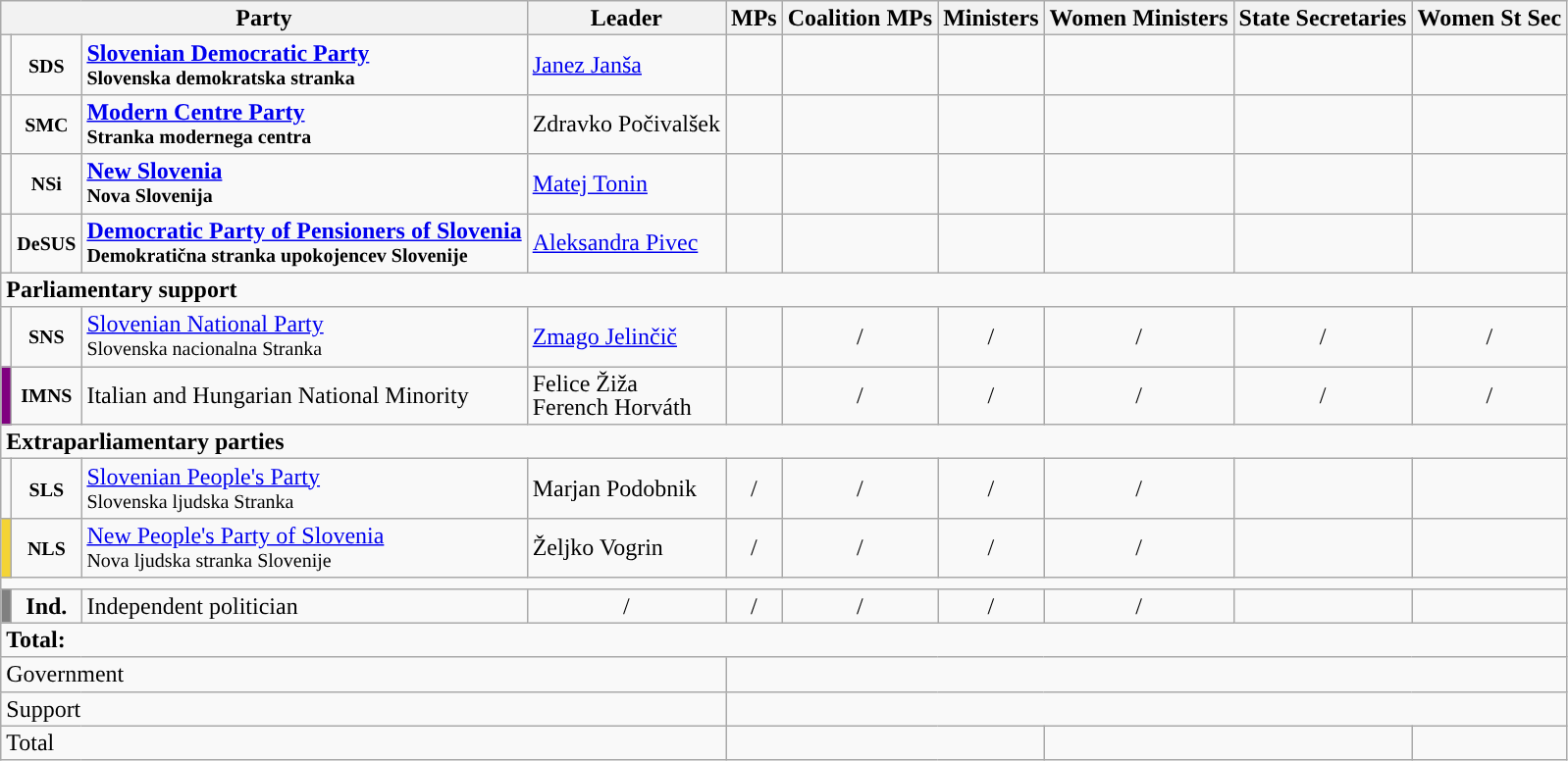<table class="wikitable" style="line-height:16px;">
<tr>
<th colspan="3">Party</th>
<th>Leader</th>
<th>MPs</th>
<th>Coalition MPs</th>
<th>Ministers</th>
<th>Women Ministers</th>
<th>State Secretaries</th>
<th>Women St Sec</th>
</tr>
<tr>
<td style="background:"></td>
<td style="text-align:center;"><strong><small>SDS</small></strong></td>
<td><strong><a href='#'>Slovenian Democratic Party</a><br><small>Slovenska demokratska stranka</small></strong></td>
<td><a href='#'>Janez Janša</a></td>
<td style="text-align:right;"></td>
<td style="text-align:right;"></td>
<td style="text-align:right;"></td>
<td style="text-align:right;"></td>
<td style="text-align:right;"></td>
<td style="text-align:right;"></td>
</tr>
<tr>
<td style="background:"></td>
<td style="text-align:center;"><strong><small>SMC</small></strong></td>
<td><strong><a href='#'>Modern Centre Party</a><br><small>Stranka modernega centra</small></strong></td>
<td>Zdravko Počivalšek</td>
<td style="text-align:right;"></td>
<td style="text-align:right;"></td>
<td style="text-align:right;"></td>
<td style="text-align:right;"></td>
<td style="text-align:right;"></td>
<td style="text-align:right;"></td>
</tr>
<tr>
<td style="background:"></td>
<td style="text-align:center;"><strong><small>NSi</small></strong></td>
<td><strong><a href='#'>New Slovenia</a><br><small>Nova Slovenija</small></strong></td>
<td><a href='#'>Matej Tonin</a></td>
<td style="text-align:right;"></td>
<td style="text-align:right;"></td>
<td style="text-align:right;"></td>
<td style="text-align:right;"></td>
<td style="text-align:right;"></td>
<td style="text-align:right;"></td>
</tr>
<tr>
<td style="background:"></td>
<td style="text-align:center;"><strong><small>DeSUS</small></strong></td>
<td><strong><a href='#'>Democratic Party of Pensioners of Slovenia</a><br><small>Demokratična stranka upokojencev Slovenije</small></strong></td>
<td><a href='#'>Aleksandra Pivec</a></td>
<td style="text-align:right;"></td>
<td style="text-align:right;"></td>
<td style="text-align:right;"></td>
<td style="text-align:right;"></td>
<td style="text-align:right;"></td>
<td style="text-align:right;"></td>
</tr>
<tr>
<td colspan="10"><strong>Parliamentary support</strong></td>
</tr>
<tr>
<td style="background:"></td>
<td style="text-align:center;"><strong><small>SNS</small></strong></td>
<td><a href='#'>Slovenian National Party</a><br><small>Slovenska nacionalna Stranka</small></td>
<td><a href='#'>Zmago Jelinčič</a></td>
<td style="text-align:right;"></td>
<td style="text-align:center;">/</td>
<td style="text-align:center;">/</td>
<td style="text-align:center;">/</td>
<td style="text-align:center;">/</td>
<td style="text-align:center;">/</td>
</tr>
<tr>
<td style="background:purple"></td>
<td style="text-align:center;"><strong><small>IMNS</small></strong></td>
<td>Italian and Hungarian National Minority</td>
<td>Felice Žiža<br>Ferench Horváth</td>
<td style="text-align:right;"></td>
<td style="text-align:center;">/</td>
<td style="text-align:center;">/</td>
<td style="text-align:center;">/</td>
<td style="text-align:center;">/</td>
<td style="text-align:center;">/</td>
</tr>
<tr>
<td colspan="10"><strong>Extraparliamentary parties</strong></td>
</tr>
<tr>
<td style="background:"></td>
<td style="text-align:center;"><strong><small>SLS</small></strong></td>
<td><a href='#'>Slovenian People's Party</a><br><small>Slovenska ljudska Stranka</small></td>
<td>Marjan Podobnik</td>
<td style="text-align:center;">/</td>
<td style="text-align:center;">/</td>
<td style="text-align:center;">/</td>
<td style="text-align:center;">/</td>
<td style="text-align:right;"></td>
<td style="text-align:right;"></td>
</tr>
<tr>
<td style="background:#F4D435"></td>
<td style="text-align:center;"><strong><small>NLS</small></strong></td>
<td><a href='#'>New People's Party of Slovenia</a><br><small>Nova ljudska stranka Slovenije</small></td>
<td>Željko Vogrin</td>
<td style="text-align:center;">/</td>
<td style="text-align:center;">/</td>
<td style="text-align:center;">/</td>
<td style="text-align:center;">/</td>
<td style="text-align:right;"></td>
<td style="text-align:right;"></td>
</tr>
<tr>
<td colspan="10"></td>
</tr>
<tr>
<td style="background:grey"></td>
<td style="text-align:center;"><strong>Ind.</strong></td>
<td>Independent politician</td>
<td style="text-align:center;">/</td>
<td style="text-align:center;">/</td>
<td style="text-align:center;">/</td>
<td style="text-align:center;">/</td>
<td style="text-align:center;">/</td>
<td style="text-align:right;"></td>
<td style="text-align:right;"></td>
</tr>
<tr>
<td colspan="10"><strong>Total:</strong></td>
</tr>
<tr>
<td colspan="4">Government</td>
<td colspan="6" style="text-align:right;"></td>
</tr>
<tr>
<td colspan="4">Support</td>
<td colspan="6" style="text-align:right;"></td>
</tr>
<tr>
<td colspan="4">Total</td>
<td colspan="3" style="text-align:right;"></td>
<td colspan="2" style="text-align:right;"></td>
<td style="text-align:right;"></td>
</tr>
</table>
